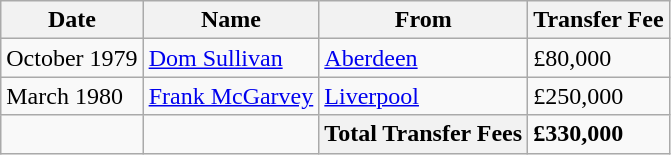<table class="wikitable sortable">
<tr>
<th>Date</th>
<th>Name</th>
<th>From</th>
<th>Transfer Fee</th>
</tr>
<tr>
<td>October 1979</td>
<td> <a href='#'>Dom Sullivan</a></td>
<td> <a href='#'>Aberdeen</a></td>
<td>£80,000</td>
</tr>
<tr>
<td>March 1980</td>
<td> <a href='#'>Frank McGarvey</a></td>
<td> <a href='#'>Liverpool</a></td>
<td>£250,000</td>
</tr>
<tr>
<td></td>
<td></td>
<th>Total Transfer Fees</th>
<td><strong>£330,000</strong></td>
</tr>
</table>
